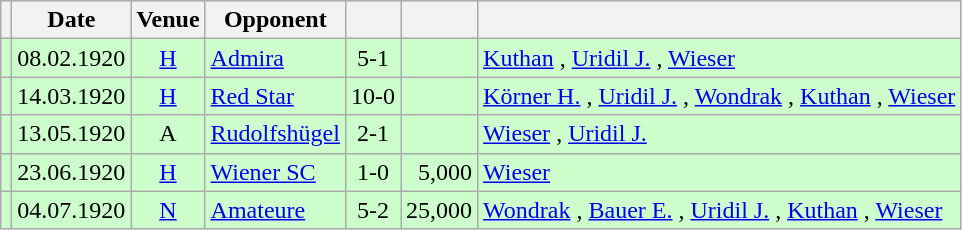<table class="wikitable" Style="text-align: center">
<tr>
<th></th>
<th>Date</th>
<th>Venue</th>
<th>Opponent</th>
<th></th>
<th></th>
<th></th>
</tr>
<tr style="background:#cfc">
<td></td>
<td>08.02.1920</td>
<td><a href='#'>H</a></td>
<td align="left"><a href='#'>Admira</a></td>
<td>5-1</td>
<td align="right"></td>
<td align="left"><a href='#'>Kuthan</a>  , <a href='#'>Uridil J.</a>  , <a href='#'>Wieser</a> </td>
</tr>
<tr style="background:#cfc">
<td></td>
<td>14.03.1920</td>
<td><a href='#'>H</a></td>
<td align="left"><a href='#'>Red Star</a></td>
<td>10-0</td>
<td align="right"></td>
<td align="left"><a href='#'>Körner H.</a>   , <a href='#'>Uridil J.</a>  , <a href='#'>Wondrak</a>  , <a href='#'>Kuthan</a> , <a href='#'>Wieser</a>  </td>
</tr>
<tr style="background:#cfc">
<td></td>
<td>13.05.1920</td>
<td>A</td>
<td align="left"><a href='#'>Rudolfshügel</a></td>
<td>2-1</td>
<td align="right"></td>
<td align="left"><a href='#'>Wieser</a> , <a href='#'>Uridil J.</a> </td>
</tr>
<tr style="background:#cfc">
<td></td>
<td>23.06.1920</td>
<td><a href='#'>H</a></td>
<td align="left"><a href='#'>Wiener SC</a></td>
<td>1-0</td>
<td align="right">5,000</td>
<td align="left"><a href='#'>Wieser</a> </td>
</tr>
<tr style="background:#cfc">
<td></td>
<td>04.07.1920</td>
<td><a href='#'>N</a></td>
<td align="left"><a href='#'>Amateure</a></td>
<td>5-2</td>
<td align="right">25,000</td>
<td align="left"><a href='#'>Wondrak</a> , <a href='#'>Bauer E.</a> , <a href='#'>Uridil J.</a> , <a href='#'>Kuthan</a> , <a href='#'>Wieser</a> </td>
</tr>
</table>
